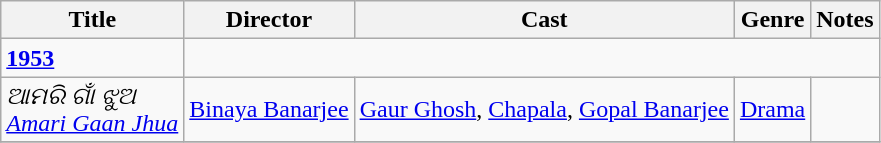<table class="wikitable">
<tr>
<th>Title</th>
<th>Director</th>
<th>Cast</th>
<th>Genre</th>
<th>Notes</th>
</tr>
<tr>
<td><strong><a href='#'>1953</a></strong></td>
</tr>
<tr>
<td><em>ଆମରି ଗାଁ ଝୁଅ<br><a href='#'>Amari Gaan Jhua</a></em></td>
<td><a href='#'>Binaya Banarjee</a></td>
<td><a href='#'>Gaur Ghosh</a>, <a href='#'>Chapala</a>, <a href='#'>Gopal Banarjee</a></td>
<td><a href='#'>Drama</a></td>
<td></td>
</tr>
<tr>
</tr>
</table>
